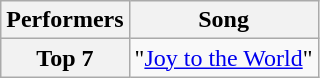<table class="wikitable unsortable" style="text-align:center;">
<tr>
<th scope="col">Performers</th>
<th scope="col">Song</th>
</tr>
<tr>
<th scope="row">Top 7</th>
<td>"<a href='#'>Joy to the World</a>"</td>
</tr>
</table>
